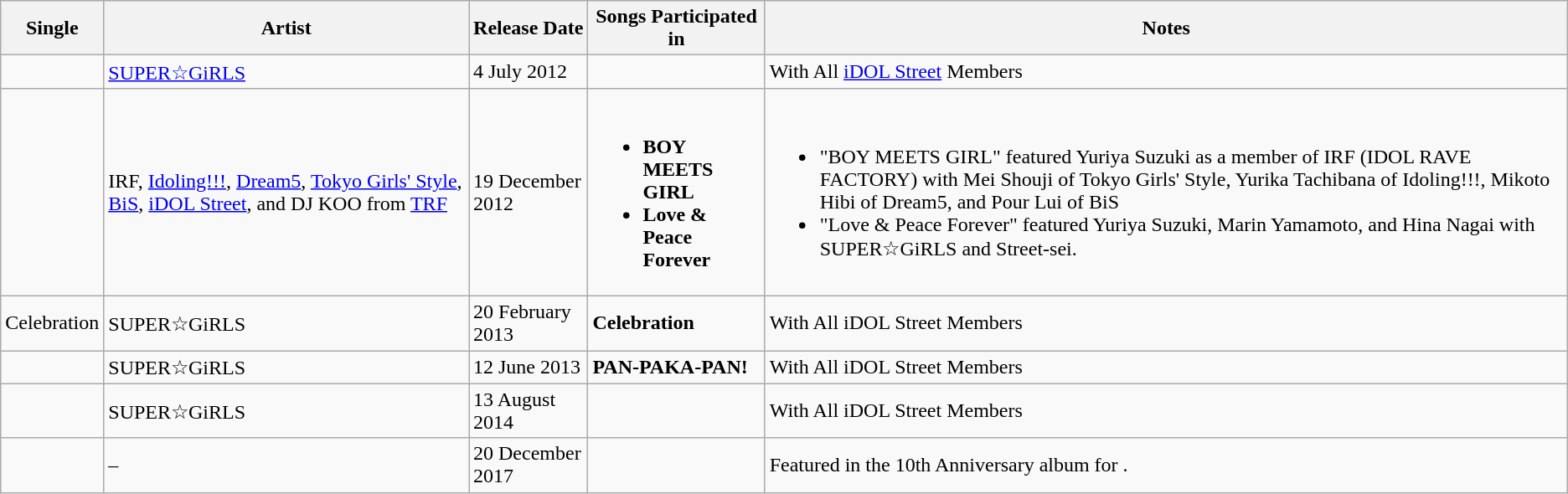<table class="wikitable">
<tr>
<th>Single</th>
<th>Artist</th>
<th>Release Date</th>
<th>Songs Participated in</th>
<th>Notes</th>
</tr>
<tr>
<td></td>
<td><a href='#'>SUPER☆GiRLS</a></td>
<td>4 July 2012</td>
<td><strong></strong></td>
<td>With All <a href='#'>iDOL Street</a> Members</td>
</tr>
<tr>
<td></td>
<td>IRF, <a href='#'>Idoling!!!</a>, <a href='#'>Dream5</a>, <a href='#'>Tokyo Girls' Style</a>, <a href='#'>BiS</a>, <a href='#'>iDOL Street</a>, and DJ KOO from <a href='#'>TRF</a></td>
<td>19 December 2012</td>
<td><br><ul><li><strong>BOY MEETS GIRL</strong></li><li><strong>Love & Peace Forever</strong></li></ul></td>
<td><br><ul><li>"BOY MEETS GIRL" featured Yuriya Suzuki as a member of IRF (IDOL RAVE FACTORY) with Mei Shouji of Tokyo Girls' Style, Yurika Tachibana of Idoling!!!, Mikoto Hibi of Dream5, and Pour Lui of BiS</li><li>"Love & Peace Forever" featured Yuriya Suzuki, Marin Yamamoto, and Hina Nagai with SUPER☆GiRLS and Street-sei.</li></ul></td>
</tr>
<tr>
<td>Celebration</td>
<td>SUPER☆GiRLS</td>
<td>20 February 2013</td>
<td><strong>Celebration</strong></td>
<td>With All iDOL Street Members</td>
</tr>
<tr>
<td></td>
<td>SUPER☆GiRLS</td>
<td>12 June 2013</td>
<td><strong>PAN-PAKA-PAN!</strong></td>
<td>With All iDOL Street Members</td>
</tr>
<tr>
<td></td>
<td>SUPER☆GiRLS</td>
<td>13 August 2014</td>
<td><strong></strong></td>
<td>With All iDOL Street Members</td>
</tr>
<tr>
<td></td>
<td>–</td>
<td>20 December 2017</td>
<td><strong></strong></td>
<td>Featured in the 10th Anniversary album for .</td>
</tr>
</table>
